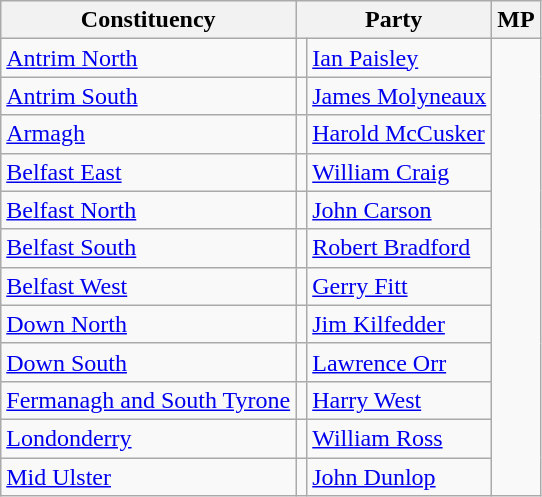<table class=wikitable>
<tr>
<th>Constituency</th>
<th colspan=2>Party</th>
<th>MP</th>
</tr>
<tr>
<td><a href='#'>Antrim North</a></td>
<td></td>
<td><a href='#'>Ian Paisley</a></td>
</tr>
<tr>
<td><a href='#'>Antrim South</a></td>
<td></td>
<td><a href='#'>James Molyneaux</a></td>
</tr>
<tr>
<td><a href='#'>Armagh</a></td>
<td></td>
<td><a href='#'>Harold McCusker</a></td>
</tr>
<tr>
<td><a href='#'>Belfast East</a></td>
<td></td>
<td><a href='#'>William Craig</a></td>
</tr>
<tr>
<td><a href='#'>Belfast North</a></td>
<td></td>
<td><a href='#'>John Carson</a></td>
</tr>
<tr>
<td><a href='#'>Belfast South</a></td>
<td></td>
<td><a href='#'>Robert Bradford</a></td>
</tr>
<tr>
<td><a href='#'>Belfast West</a></td>
<td></td>
<td><a href='#'>Gerry Fitt</a></td>
</tr>
<tr>
<td><a href='#'>Down North</a></td>
<td></td>
<td><a href='#'>Jim Kilfedder</a></td>
</tr>
<tr>
<td><a href='#'>Down South</a></td>
<td></td>
<td><a href='#'>Lawrence Orr</a></td>
</tr>
<tr>
<td><a href='#'>Fermanagh and South Tyrone</a></td>
<td></td>
<td><a href='#'>Harry West</a></td>
</tr>
<tr>
<td><a href='#'>Londonderry</a></td>
<td></td>
<td><a href='#'>William Ross</a></td>
</tr>
<tr>
<td><a href='#'>Mid Ulster</a></td>
<td></td>
<td><a href='#'>John Dunlop</a></td>
</tr>
</table>
